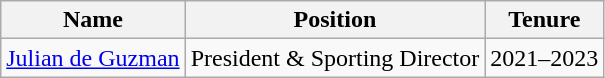<table class="wikitable">
<tr>
<th>Name</th>
<th>Position</th>
<th>Tenure</th>
</tr>
<tr>
<td><a href='#'>Julian de Guzman</a></td>
<td>President & Sporting Director</td>
<td>2021–2023</td>
</tr>
</table>
